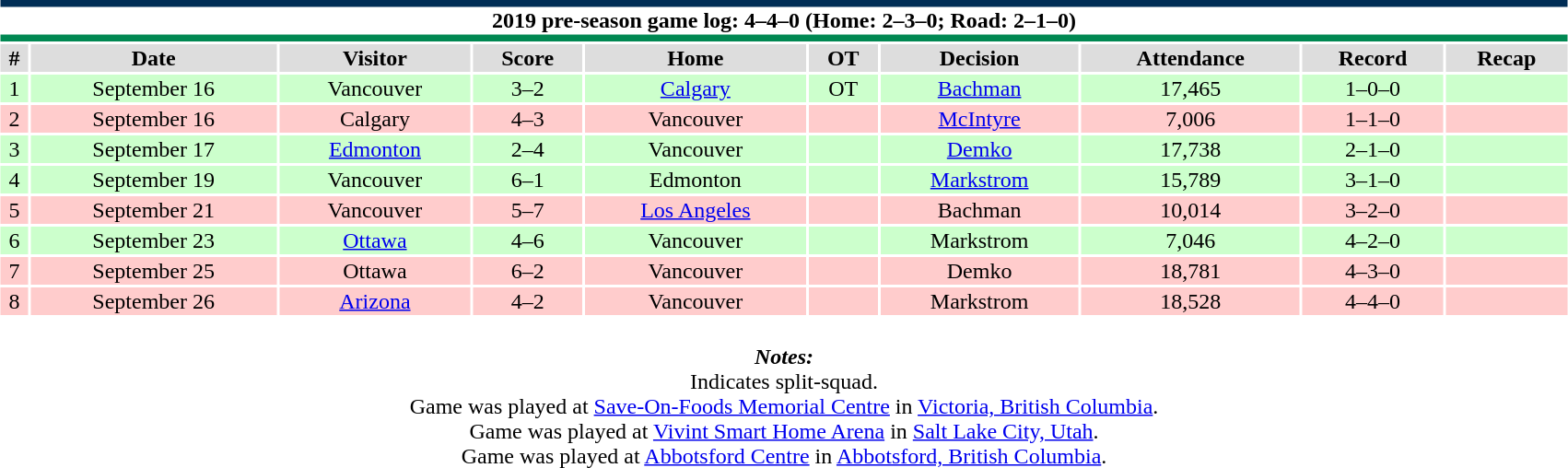<table class="toccolours collapsible collapsed" style="width:90%; clear:both; margin:1.5em auto; text-align:center;">
<tr>
<th colspan="10" style="background:#FFFFFF; border-top:#002D55 5px solid; border-bottom:#008852 5px solid;">2019 pre-season game log: 4–4–0 (Home: 2–3–0; Road: 2–1–0)</th>
</tr>
<tr style="background:#ddd;">
<th>#</th>
<th>Date</th>
<th>Visitor</th>
<th>Score</th>
<th>Home</th>
<th>OT</th>
<th>Decision</th>
<th>Attendance</th>
<th>Record</th>
<th>Recap</th>
</tr>
<tr style="background:#cfc;">
<td>1</td>
<td>September 16</td>
<td>Vancouver</td>
<td>3–2</td>
<td><a href='#'>Calgary</a></td>
<td>OT</td>
<td><a href='#'>Bachman</a></td>
<td>17,465</td>
<td>1–0–0</td>
<td></td>
</tr>
<tr style="background:#fcc;">
<td>2</td>
<td>September 16</td>
<td>Calgary</td>
<td>4–3</td>
<td>Vancouver</td>
<td></td>
<td><a href='#'>McIntyre</a></td>
<td>7,006</td>
<td>1–1–0</td>
<td></td>
</tr>
<tr style="background:#cfc;">
<td>3</td>
<td>September 17</td>
<td><a href='#'>Edmonton</a></td>
<td>2–4</td>
<td>Vancouver</td>
<td></td>
<td><a href='#'>Demko</a></td>
<td>17,738</td>
<td>2–1–0</td>
<td></td>
</tr>
<tr style="background:#cfc;">
<td>4</td>
<td>September 19</td>
<td>Vancouver</td>
<td>6–1</td>
<td>Edmonton</td>
<td></td>
<td><a href='#'>Markstrom</a></td>
<td>15,789</td>
<td>3–1–0</td>
<td></td>
</tr>
<tr style="background:#fcc;">
<td>5</td>
<td>September 21</td>
<td>Vancouver</td>
<td>5–7</td>
<td><a href='#'>Los Angeles</a></td>
<td></td>
<td>Bachman</td>
<td>10,014</td>
<td>3–2–0</td>
<td></td>
</tr>
<tr style="background:#cfc;">
<td>6</td>
<td>September 23</td>
<td><a href='#'>Ottawa</a></td>
<td>4–6</td>
<td>Vancouver</td>
<td></td>
<td>Markstrom</td>
<td>7,046</td>
<td>4–2–0</td>
<td></td>
</tr>
<tr style="background:#fcc;">
<td>7</td>
<td>September 25</td>
<td>Ottawa</td>
<td>6–2</td>
<td>Vancouver</td>
<td></td>
<td>Demko</td>
<td>18,781</td>
<td>4–3–0</td>
<td></td>
</tr>
<tr style="background:#fcc;">
<td>8</td>
<td>September 26</td>
<td><a href='#'>Arizona</a></td>
<td>4–2</td>
<td>Vancouver</td>
<td></td>
<td>Markstrom</td>
<td>18,528</td>
<td>4–4–0</td>
<td></td>
</tr>
<tr>
<td colspan="10" style="text-align:center;"><br><strong><em>Notes:</em></strong><br>
 Indicates split-squad.<br>
Game was played at <a href='#'>Save-On-Foods Memorial Centre</a> in <a href='#'>Victoria, British Columbia</a>.<br>
Game was played at <a href='#'>Vivint Smart Home Arena</a> in <a href='#'>Salt Lake City, Utah</a>.<br>
Game was played at <a href='#'>Abbotsford Centre</a> in <a href='#'>Abbotsford, British Columbia</a>.</td>
</tr>
</table>
